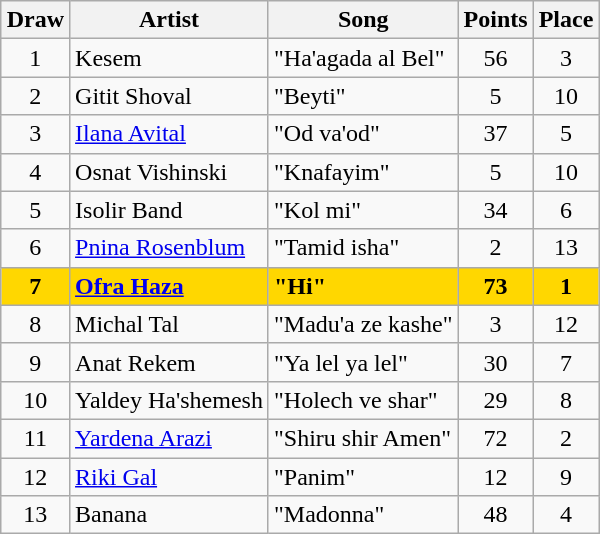<table class="sortable wikitable" style="margin: 1em auto 1em auto; text-align:center">
<tr>
<th>Draw</th>
<th>Artist</th>
<th>Song</th>
<th>Points</th>
<th>Place</th>
</tr>
<tr>
<td>1</td>
<td align="left">Kesem</td>
<td align="left">"Ha'agada al Bel"</td>
<td>56</td>
<td>3</td>
</tr>
<tr>
<td>2</td>
<td align=left>Gitit Shoval</td>
<td align=left>"Beyti"</td>
<td>5</td>
<td>10</td>
</tr>
<tr>
<td>3</td>
<td align="left"><a href='#'>Ilana Avital</a></td>
<td align="left">"Od va'od"</td>
<td>37</td>
<td>5</td>
</tr>
<tr>
<td>4</td>
<td align="left">Osnat Vishinski</td>
<td align="left">"Knafayim"</td>
<td>5</td>
<td>10</td>
</tr>
<tr>
<td>5</td>
<td align="left">Isolir Band</td>
<td align="left">"Kol mi"</td>
<td>34</td>
<td>6</td>
</tr>
<tr>
<td>6</td>
<td align="left"><a href='#'>Pnina Rosenblum</a></td>
<td align="left">"Tamid isha"</td>
<td>2</td>
<td>13</td>
</tr>
<tr style="font-weight:bold; background:gold;">
<td>7</td>
<td align="left"><a href='#'>Ofra Haza</a></td>
<td align="left">"Hi"</td>
<td>73</td>
<td>1</td>
</tr>
<tr>
<td>8</td>
<td align="left">Michal Tal</td>
<td align="left">"Madu'a ze kashe"</td>
<td>3</td>
<td>12</td>
</tr>
<tr>
<td>9</td>
<td align="left">Anat Rekem</td>
<td align="left">"Ya lel ya lel"</td>
<td>30</td>
<td>7</td>
</tr>
<tr>
<td>10</td>
<td align="left">Yaldey Ha'shemesh</td>
<td align="left">"Holech ve shar"</td>
<td>29</td>
<td>8</td>
</tr>
<tr>
<td>11</td>
<td align="left"><a href='#'>Yardena Arazi</a></td>
<td align="left">"Shiru shir Amen"</td>
<td>72</td>
<td>2</td>
</tr>
<tr>
<td>12</td>
<td align="left"><a href='#'>Riki Gal</a></td>
<td align="left">"Panim"</td>
<td>12</td>
<td>9</td>
</tr>
<tr>
<td>13</td>
<td align="left">Banana</td>
<td align="left">"Madonna"</td>
<td>48</td>
<td>4</td>
</tr>
</table>
